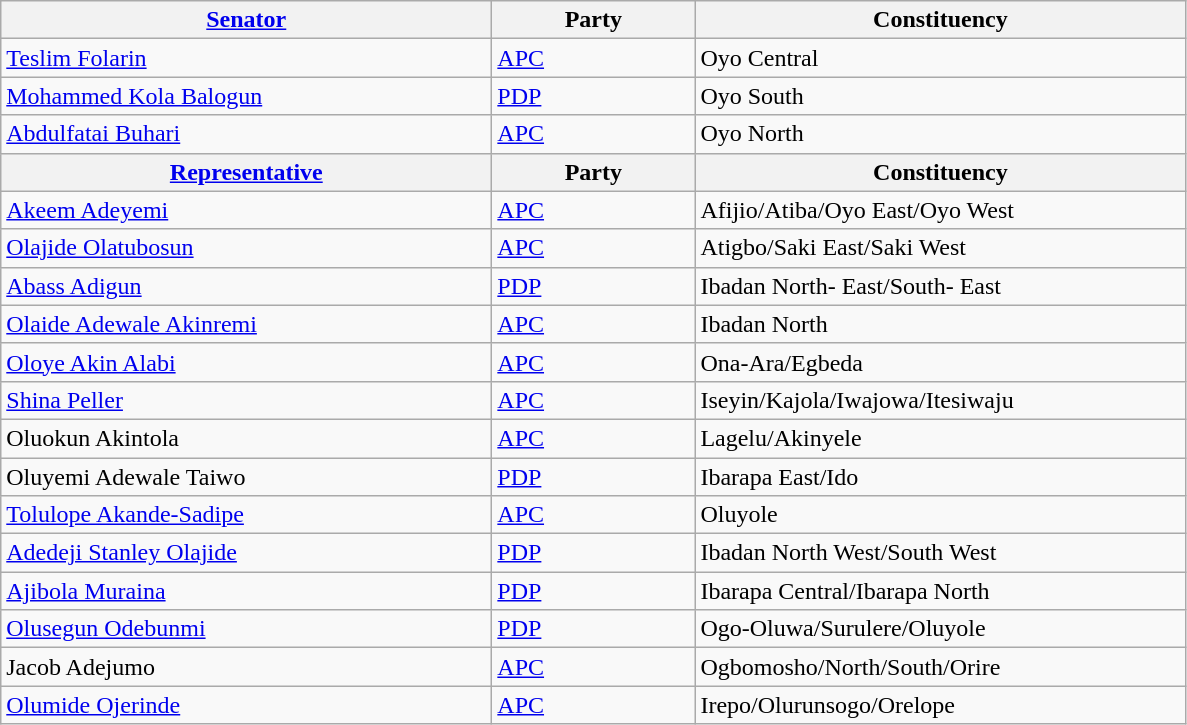<table class="wikitable">
<tr>
<th style="width:20em"><a href='#'>Senator</a></th>
<th style="width:8em">Party</th>
<th style="width:20em">Constituency</th>
</tr>
<tr>
<td><a href='#'>Teslim Folarin</a></td>
<td><a href='#'>APC</a></td>
<td>Oyo Central</td>
</tr>
<tr>
<td><a href='#'>Mohammed Kola Balogun</a></td>
<td><a href='#'>PDP</a></td>
<td>Oyo South</td>
</tr>
<tr>
<td><a href='#'>Abdulfatai Buhari</a></td>
<td><a href='#'>APC</a></td>
<td>Oyo North</td>
</tr>
<tr>
<th><a href='#'>Representative</a></th>
<th>Party</th>
<th>Constituency</th>
</tr>
<tr>
<td><a href='#'>Akeem Adeyemi</a></td>
<td><a href='#'>APC</a></td>
<td>Afijio/Atiba/Oyo East/Oyo West</td>
</tr>
<tr>
<td><a href='#'>Olajide Olatubosun</a></td>
<td><a href='#'>APC</a></td>
<td>Atigbo/Saki East/Saki West</td>
</tr>
<tr>
<td><a href='#'>Abass Adigun</a></td>
<td><a href='#'>PDP</a></td>
<td>Ibadan North- East/South- East</td>
</tr>
<tr>
<td><a href='#'>Olaide Adewale Akinremi</a></td>
<td><a href='#'>APC</a></td>
<td>Ibadan North</td>
</tr>
<tr>
<td><a href='#'>Oloye Akin Alabi</a></td>
<td><a href='#'>APC</a></td>
<td>Ona-Ara/Egbeda</td>
</tr>
<tr>
<td><a href='#'>Shina Peller</a></td>
<td><a href='#'>APC</a></td>
<td>Iseyin/Kajola/Iwajowa/Itesiwaju</td>
</tr>
<tr>
<td>Oluokun Akintola</td>
<td><a href='#'>APC</a></td>
<td>Lagelu/Akinyele</td>
</tr>
<tr>
<td>Oluyemi Adewale Taiwo</td>
<td><a href='#'>PDP</a></td>
<td>Ibarapa East/Ido</td>
</tr>
<tr>
<td><a href='#'>Tolulope Akande-Sadipe</a></td>
<td><a href='#'>APC</a></td>
<td>Oluyole</td>
</tr>
<tr>
<td><a href='#'>Adedeji Stanley Olajide</a></td>
<td><a href='#'>PDP</a></td>
<td>Ibadan North West/South West</td>
</tr>
<tr>
<td><a href='#'>Ajibola Muraina</a></td>
<td><a href='#'>PDP</a></td>
<td>Ibarapa Central/Ibarapa North</td>
</tr>
<tr>
<td><a href='#'>Olusegun Odebunmi</a></td>
<td><a href='#'>PDP</a></td>
<td>Ogo-Oluwa/Surulere/Oluyole</td>
</tr>
<tr>
<td>Jacob Adejumo</td>
<td><a href='#'>APC</a></td>
<td>Ogbomosho/North/South/Orire</td>
</tr>
<tr>
<td><a href='#'>Olumide Ojerinde</a></td>
<td><a href='#'>APC</a></td>
<td>Irepo/Olurunsogo/Orelope</td>
</tr>
</table>
